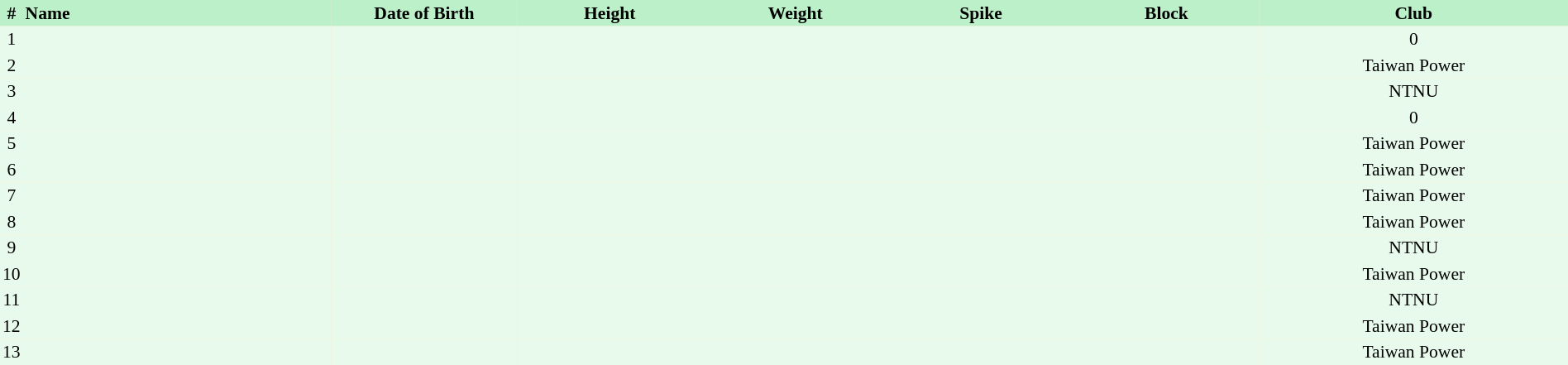<table border=0 cellpadding=2 cellspacing=0  |- bgcolor=#FFECCE style="text-align:center; font-size:90%; width:100%">
<tr bgcolor=#BBF0C9>
<th>#</th>
<th align=left width=20%>Name</th>
<th width=12%>Date of Birth</th>
<th width=12%>Height</th>
<th width=12%>Weight</th>
<th width=12%>Spike</th>
<th width=12%>Block</th>
<th width=20%>Club</th>
</tr>
<tr bgcolor=#E7FAEC>
<td>1</td>
<td align=left></td>
<td align=right></td>
<td></td>
<td></td>
<td></td>
<td></td>
<td>0</td>
</tr>
<tr bgcolor=#E7FAEC>
<td>2</td>
<td align=left></td>
<td align=right></td>
<td></td>
<td></td>
<td></td>
<td></td>
<td>Taiwan Power</td>
</tr>
<tr bgcolor=#E7FAEC>
<td>3</td>
<td align=left></td>
<td align=right></td>
<td></td>
<td></td>
<td></td>
<td></td>
<td>NTNU</td>
</tr>
<tr bgcolor=#E7FAEC>
<td>4</td>
<td align=left></td>
<td align=right></td>
<td></td>
<td></td>
<td></td>
<td></td>
<td>0</td>
</tr>
<tr bgcolor=#E7FAEC>
<td>5</td>
<td align=left></td>
<td align=right></td>
<td></td>
<td></td>
<td></td>
<td></td>
<td>Taiwan Power</td>
</tr>
<tr bgcolor=#E7FAEC>
<td>6</td>
<td align=left></td>
<td align=right></td>
<td></td>
<td></td>
<td></td>
<td></td>
<td>Taiwan Power</td>
</tr>
<tr bgcolor=#E7FAEC>
<td>7</td>
<td align=left></td>
<td align=right></td>
<td></td>
<td></td>
<td></td>
<td></td>
<td>Taiwan Power</td>
</tr>
<tr bgcolor=#E7FAEC>
<td>8</td>
<td align=left></td>
<td align=right></td>
<td></td>
<td></td>
<td></td>
<td></td>
<td>Taiwan Power</td>
</tr>
<tr bgcolor=#E7FAEC>
<td>9</td>
<td align=left></td>
<td align=right></td>
<td></td>
<td></td>
<td></td>
<td></td>
<td>NTNU</td>
</tr>
<tr bgcolor=#E7FAEC>
<td>10</td>
<td align=left></td>
<td align=right></td>
<td></td>
<td></td>
<td></td>
<td></td>
<td>Taiwan Power</td>
</tr>
<tr bgcolor=#E7FAEC>
<td>11</td>
<td align=left></td>
<td align=right></td>
<td></td>
<td></td>
<td></td>
<td></td>
<td>NTNU</td>
</tr>
<tr bgcolor=#E7FAEC>
<td>12</td>
<td align=left></td>
<td align=right></td>
<td></td>
<td></td>
<td></td>
<td></td>
<td>Taiwan Power</td>
</tr>
<tr bgcolor=#E7FAEC>
<td>13</td>
<td align=left></td>
<td align=right></td>
<td></td>
<td></td>
<td></td>
<td></td>
<td>Taiwan Power</td>
</tr>
</table>
